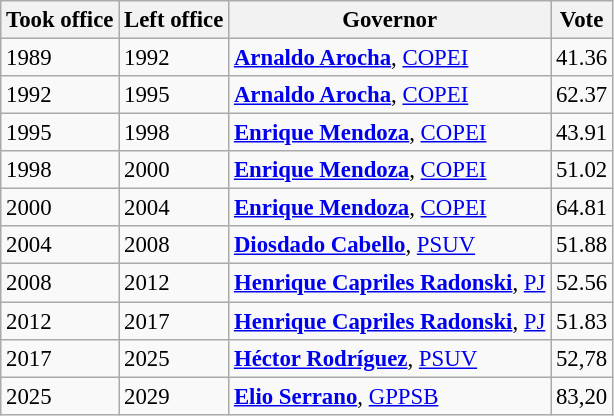<table class="wikitable" style="font-size: 95%;">
<tr>
<th>Took office</th>
<th>Left office</th>
<th>Governor</th>
<th>Vote</th>
</tr>
<tr>
<td>1989</td>
<td>1992</td>
<td><strong><a href='#'>Arnaldo Arocha</a></strong>, <a href='#'>COPEI</a></td>
<td>41.36</td>
</tr>
<tr>
<td>1992</td>
<td>1995</td>
<td><strong><a href='#'>Arnaldo Arocha</a></strong>, <a href='#'>COPEI</a></td>
<td>62.37</td>
</tr>
<tr>
<td>1995</td>
<td>1998</td>
<td><strong><a href='#'>Enrique Mendoza</a></strong>, <a href='#'>COPEI</a></td>
<td>43.91</td>
</tr>
<tr>
<td>1998</td>
<td>2000</td>
<td><strong><a href='#'>Enrique Mendoza</a></strong>, <a href='#'>COPEI</a></td>
<td>51.02</td>
</tr>
<tr>
<td>2000</td>
<td>2004</td>
<td><strong><a href='#'>Enrique Mendoza</a></strong>, <a href='#'>COPEI</a></td>
<td>64.81</td>
</tr>
<tr>
<td>2004</td>
<td>2008</td>
<td><strong><a href='#'>Diosdado Cabello</a></strong>, <a href='#'>PSUV</a></td>
<td>51.88</td>
</tr>
<tr>
<td>2008</td>
<td>2012</td>
<td><strong><a href='#'>Henrique Capriles Radonski</a></strong>, <a href='#'>PJ</a></td>
<td>52.56</td>
</tr>
<tr>
<td>2012</td>
<td>2017</td>
<td><strong><a href='#'>Henrique Capriles Radonski</a></strong>, <a href='#'>PJ</a></td>
<td>51.83</td>
</tr>
<tr>
<td>2017</td>
<td>2025</td>
<td><strong><a href='#'>Héctor Rodríguez</a></strong>, <a href='#'>PSUV</a></td>
<td>52,78</td>
</tr>
<tr>
<td>2025</td>
<td>2029</td>
<td><strong><a href='#'>Elio Serrano</a></strong>, <a href='#'>GPPSB</a></td>
<td>83,20</td>
</tr>
</table>
